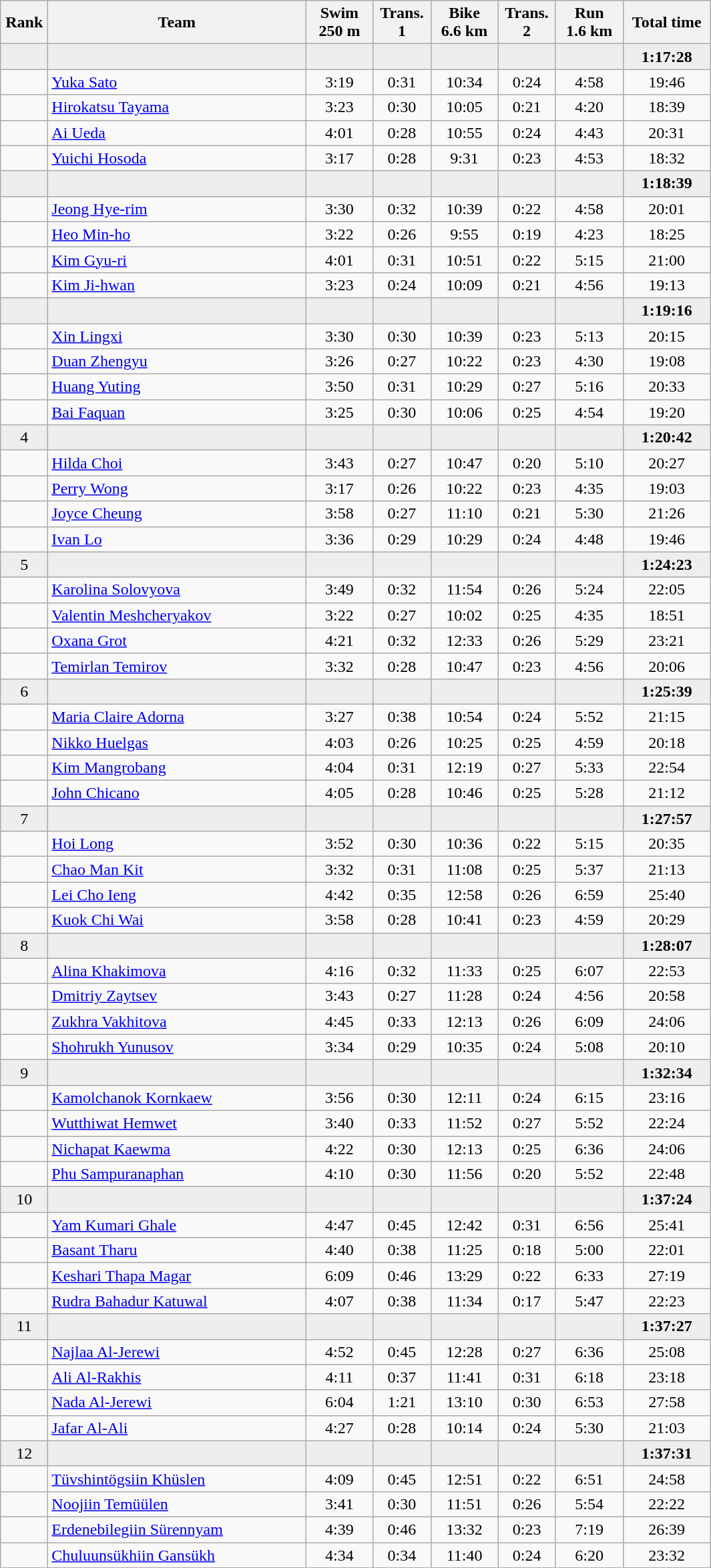<table class=wikitable style="text-align:center">
<tr>
<th width=40>Rank</th>
<th width=250>Team</th>
<th width=60>Swim<br>250 m</th>
<th width=50>Trans. 1</th>
<th width=60>Bike<br>6.6 km</th>
<th width=50>Trans. 2</th>
<th width=60>Run<br>1.6 km</th>
<th width=80>Total time</th>
</tr>
<tr bgcolor=eeeeee>
<td></td>
<td align=left></td>
<td></td>
<td></td>
<td></td>
<td></td>
<td></td>
<td><strong>1:17:28</strong></td>
</tr>
<tr>
<td></td>
<td align=left><a href='#'>Yuka Sato</a></td>
<td>3:19</td>
<td>0:31</td>
<td>10:34</td>
<td>0:24</td>
<td>4:58</td>
<td>19:46</td>
</tr>
<tr>
<td></td>
<td align=left><a href='#'>Hirokatsu Tayama</a></td>
<td>3:23</td>
<td>0:30</td>
<td>10:05</td>
<td>0:21</td>
<td>4:20</td>
<td>18:39</td>
</tr>
<tr>
<td></td>
<td align=left><a href='#'>Ai Ueda</a></td>
<td>4:01</td>
<td>0:28</td>
<td>10:55</td>
<td>0:24</td>
<td>4:43</td>
<td>20:31</td>
</tr>
<tr>
<td></td>
<td align=left><a href='#'>Yuichi Hosoda</a></td>
<td>3:17</td>
<td>0:28</td>
<td>9:31</td>
<td>0:23</td>
<td>4:53</td>
<td>18:32</td>
</tr>
<tr bgcolor=eeeeee>
<td></td>
<td align=left></td>
<td></td>
<td></td>
<td></td>
<td></td>
<td></td>
<td><strong>1:18:39</strong></td>
</tr>
<tr>
<td></td>
<td align=left><a href='#'>Jeong Hye-rim</a></td>
<td>3:30</td>
<td>0:32</td>
<td>10:39</td>
<td>0:22</td>
<td>4:58</td>
<td>20:01</td>
</tr>
<tr>
<td></td>
<td align=left><a href='#'>Heo Min-ho</a></td>
<td>3:22</td>
<td>0:26</td>
<td>9:55</td>
<td>0:19</td>
<td>4:23</td>
<td>18:25</td>
</tr>
<tr>
<td></td>
<td align=left><a href='#'>Kim Gyu-ri</a></td>
<td>4:01</td>
<td>0:31</td>
<td>10:51</td>
<td>0:22</td>
<td>5:15</td>
<td>21:00</td>
</tr>
<tr>
<td></td>
<td align=left><a href='#'>Kim Ji-hwan</a></td>
<td>3:23</td>
<td>0:24</td>
<td>10:09</td>
<td>0:21</td>
<td>4:56</td>
<td>19:13</td>
</tr>
<tr bgcolor=eeeeee>
<td></td>
<td align=left></td>
<td></td>
<td></td>
<td></td>
<td></td>
<td></td>
<td><strong>1:19:16</strong></td>
</tr>
<tr>
<td></td>
<td align=left><a href='#'>Xin Lingxi</a></td>
<td>3:30</td>
<td>0:30</td>
<td>10:39</td>
<td>0:23</td>
<td>5:13</td>
<td>20:15</td>
</tr>
<tr>
<td></td>
<td align=left><a href='#'>Duan Zhengyu</a></td>
<td>3:26</td>
<td>0:27</td>
<td>10:22</td>
<td>0:23</td>
<td>4:30</td>
<td>19:08</td>
</tr>
<tr>
<td></td>
<td align=left><a href='#'>Huang Yuting</a></td>
<td>3:50</td>
<td>0:31</td>
<td>10:29</td>
<td>0:27</td>
<td>5:16</td>
<td>20:33</td>
</tr>
<tr>
<td></td>
<td align=left><a href='#'>Bai Faquan</a></td>
<td>3:25</td>
<td>0:30</td>
<td>10:06</td>
<td>0:25</td>
<td>4:54</td>
<td>19:20</td>
</tr>
<tr bgcolor=eeeeee>
<td>4</td>
<td align=left></td>
<td></td>
<td></td>
<td></td>
<td></td>
<td></td>
<td><strong>1:20:42</strong></td>
</tr>
<tr>
<td></td>
<td align=left><a href='#'>Hilda Choi</a></td>
<td>3:43</td>
<td>0:27</td>
<td>10:47</td>
<td>0:20</td>
<td>5:10</td>
<td>20:27</td>
</tr>
<tr>
<td></td>
<td align=left><a href='#'>Perry Wong</a></td>
<td>3:17</td>
<td>0:26</td>
<td>10:22</td>
<td>0:23</td>
<td>4:35</td>
<td>19:03</td>
</tr>
<tr>
<td></td>
<td align=left><a href='#'>Joyce Cheung</a></td>
<td>3:58</td>
<td>0:27</td>
<td>11:10</td>
<td>0:21</td>
<td>5:30</td>
<td>21:26</td>
</tr>
<tr>
<td></td>
<td align=left><a href='#'>Ivan Lo</a></td>
<td>3:36</td>
<td>0:29</td>
<td>10:29</td>
<td>0:24</td>
<td>4:48</td>
<td>19:46</td>
</tr>
<tr bgcolor=eeeeee>
<td>5</td>
<td align=left></td>
<td></td>
<td></td>
<td></td>
<td></td>
<td></td>
<td><strong>1:24:23</strong></td>
</tr>
<tr>
<td></td>
<td align=left><a href='#'>Karolina Solovyova</a></td>
<td>3:49</td>
<td>0:32</td>
<td>11:54</td>
<td>0:26</td>
<td>5:24</td>
<td>22:05</td>
</tr>
<tr>
<td></td>
<td align=left><a href='#'>Valentin Meshcheryakov</a></td>
<td>3:22</td>
<td>0:27</td>
<td>10:02</td>
<td>0:25</td>
<td>4:35</td>
<td>18:51</td>
</tr>
<tr>
<td></td>
<td align=left><a href='#'>Oxana Grot</a></td>
<td>4:21</td>
<td>0:32</td>
<td>12:33</td>
<td>0:26</td>
<td>5:29</td>
<td>23:21</td>
</tr>
<tr>
<td></td>
<td align=left><a href='#'>Temirlan Temirov</a></td>
<td>3:32</td>
<td>0:28</td>
<td>10:47</td>
<td>0:23</td>
<td>4:56</td>
<td>20:06</td>
</tr>
<tr bgcolor=eeeeee>
<td>6</td>
<td align=left></td>
<td></td>
<td></td>
<td></td>
<td></td>
<td></td>
<td><strong>1:25:39</strong></td>
</tr>
<tr>
<td></td>
<td align=left><a href='#'>Maria Claire Adorna</a></td>
<td>3:27</td>
<td>0:38</td>
<td>10:54</td>
<td>0:24</td>
<td>5:52</td>
<td>21:15</td>
</tr>
<tr>
<td></td>
<td align=left><a href='#'>Nikko Huelgas</a></td>
<td>4:03</td>
<td>0:26</td>
<td>10:25</td>
<td>0:25</td>
<td>4:59</td>
<td>20:18</td>
</tr>
<tr>
<td></td>
<td align=left><a href='#'>Kim Mangrobang</a></td>
<td>4:04</td>
<td>0:31</td>
<td>12:19</td>
<td>0:27</td>
<td>5:33</td>
<td>22:54</td>
</tr>
<tr>
<td></td>
<td align=left><a href='#'>John Chicano</a></td>
<td>4:05</td>
<td>0:28</td>
<td>10:46</td>
<td>0:25</td>
<td>5:28</td>
<td>21:12</td>
</tr>
<tr bgcolor=eeeeee>
<td>7</td>
<td align=left></td>
<td></td>
<td></td>
<td></td>
<td></td>
<td></td>
<td><strong>1:27:57</strong></td>
</tr>
<tr>
<td></td>
<td align=left><a href='#'>Hoi Long</a></td>
<td>3:52</td>
<td>0:30</td>
<td>10:36</td>
<td>0:22</td>
<td>5:15</td>
<td>20:35</td>
</tr>
<tr>
<td></td>
<td align=left><a href='#'>Chao Man Kit</a></td>
<td>3:32</td>
<td>0:31</td>
<td>11:08</td>
<td>0:25</td>
<td>5:37</td>
<td>21:13</td>
</tr>
<tr>
<td></td>
<td align=left><a href='#'>Lei Cho Ieng</a></td>
<td>4:42</td>
<td>0:35</td>
<td>12:58</td>
<td>0:26</td>
<td>6:59</td>
<td>25:40</td>
</tr>
<tr>
<td></td>
<td align=left><a href='#'>Kuok Chi Wai</a></td>
<td>3:58</td>
<td>0:28</td>
<td>10:41</td>
<td>0:23</td>
<td>4:59</td>
<td>20:29</td>
</tr>
<tr bgcolor=eeeeee>
<td>8</td>
<td align=left></td>
<td></td>
<td></td>
<td></td>
<td></td>
<td></td>
<td><strong>1:28:07</strong></td>
</tr>
<tr>
<td></td>
<td align=left><a href='#'>Alina Khakimova</a></td>
<td>4:16</td>
<td>0:32</td>
<td>11:33</td>
<td>0:25</td>
<td>6:07</td>
<td>22:53</td>
</tr>
<tr>
<td></td>
<td align=left><a href='#'>Dmitriy Zaytsev</a></td>
<td>3:43</td>
<td>0:27</td>
<td>11:28</td>
<td>0:24</td>
<td>4:56</td>
<td>20:58</td>
</tr>
<tr>
<td></td>
<td align=left><a href='#'>Zukhra Vakhitova</a></td>
<td>4:45</td>
<td>0:33</td>
<td>12:13</td>
<td>0:26</td>
<td>6:09</td>
<td>24:06</td>
</tr>
<tr>
<td></td>
<td align=left><a href='#'>Shohrukh Yunusov</a></td>
<td>3:34</td>
<td>0:29</td>
<td>10:35</td>
<td>0:24</td>
<td>5:08</td>
<td>20:10</td>
</tr>
<tr bgcolor=eeeeee>
<td>9</td>
<td align=left></td>
<td></td>
<td></td>
<td></td>
<td></td>
<td></td>
<td><strong>1:32:34</strong></td>
</tr>
<tr>
<td></td>
<td align=left><a href='#'>Kamolchanok Kornkaew</a></td>
<td>3:56</td>
<td>0:30</td>
<td>12:11</td>
<td>0:24</td>
<td>6:15</td>
<td>23:16</td>
</tr>
<tr>
<td></td>
<td align=left><a href='#'>Wutthiwat Hemwet</a></td>
<td>3:40</td>
<td>0:33</td>
<td>11:52</td>
<td>0:27</td>
<td>5:52</td>
<td>22:24</td>
</tr>
<tr>
<td></td>
<td align=left><a href='#'>Nichapat Kaewma</a></td>
<td>4:22</td>
<td>0:30</td>
<td>12:13</td>
<td>0:25</td>
<td>6:36</td>
<td>24:06</td>
</tr>
<tr>
<td></td>
<td align=left><a href='#'>Phu Sampuranaphan</a></td>
<td>4:10</td>
<td>0:30</td>
<td>11:56</td>
<td>0:20</td>
<td>5:52</td>
<td>22:48</td>
</tr>
<tr bgcolor=eeeeee>
<td>10</td>
<td align=left></td>
<td></td>
<td></td>
<td></td>
<td></td>
<td></td>
<td><strong>1:37:24</strong></td>
</tr>
<tr>
<td></td>
<td align=left><a href='#'>Yam Kumari Ghale</a></td>
<td>4:47</td>
<td>0:45</td>
<td>12:42</td>
<td>0:31</td>
<td>6:56</td>
<td>25:41</td>
</tr>
<tr>
<td></td>
<td align=left><a href='#'>Basant Tharu</a></td>
<td>4:40</td>
<td>0:38</td>
<td>11:25</td>
<td>0:18</td>
<td>5:00</td>
<td>22:01</td>
</tr>
<tr>
<td></td>
<td align=left><a href='#'>Keshari Thapa Magar</a></td>
<td>6:09</td>
<td>0:46</td>
<td>13:29</td>
<td>0:22</td>
<td>6:33</td>
<td>27:19</td>
</tr>
<tr>
<td></td>
<td align=left><a href='#'>Rudra Bahadur Katuwal</a></td>
<td>4:07</td>
<td>0:38</td>
<td>11:34</td>
<td>0:17</td>
<td>5:47</td>
<td>22:23</td>
</tr>
<tr bgcolor=eeeeee>
<td>11</td>
<td align=left></td>
<td></td>
<td></td>
<td></td>
<td></td>
<td></td>
<td><strong>1:37:27</strong></td>
</tr>
<tr>
<td></td>
<td align=left><a href='#'>Najlaa Al-Jerewi</a></td>
<td>4:52</td>
<td>0:45</td>
<td>12:28</td>
<td>0:27</td>
<td>6:36</td>
<td>25:08</td>
</tr>
<tr>
<td></td>
<td align=left><a href='#'>Ali Al-Rakhis</a></td>
<td>4:11</td>
<td>0:37</td>
<td>11:41</td>
<td>0:31</td>
<td>6:18</td>
<td>23:18</td>
</tr>
<tr>
<td></td>
<td align=left><a href='#'>Nada Al-Jerewi</a></td>
<td>6:04</td>
<td>1:21</td>
<td>13:10</td>
<td>0:30</td>
<td>6:53</td>
<td>27:58</td>
</tr>
<tr>
<td></td>
<td align=left><a href='#'>Jafar Al-Ali</a></td>
<td>4:27</td>
<td>0:28</td>
<td>10:14</td>
<td>0:24</td>
<td>5:30</td>
<td>21:03</td>
</tr>
<tr bgcolor=eeeeee>
<td>12</td>
<td align=left></td>
<td></td>
<td></td>
<td></td>
<td></td>
<td></td>
<td><strong>1:37:31</strong></td>
</tr>
<tr>
<td></td>
<td align=left><a href='#'>Tüvshintögsiin Khüslen</a></td>
<td>4:09</td>
<td>0:45</td>
<td>12:51</td>
<td>0:22</td>
<td>6:51</td>
<td>24:58</td>
</tr>
<tr>
<td></td>
<td align=left><a href='#'>Noojiin Temüülen</a></td>
<td>3:41</td>
<td>0:30</td>
<td>11:51</td>
<td>0:26</td>
<td>5:54</td>
<td>22:22</td>
</tr>
<tr>
<td></td>
<td align=left><a href='#'>Erdenebilegiin Sürennyam</a></td>
<td>4:39</td>
<td>0:46</td>
<td>13:32</td>
<td>0:23</td>
<td>7:19</td>
<td>26:39</td>
</tr>
<tr>
<td></td>
<td align=left><a href='#'>Chuluunsükhiin Gansükh</a></td>
<td>4:34</td>
<td>0:34</td>
<td>11:40</td>
<td>0:24</td>
<td>6:20</td>
<td>23:32</td>
</tr>
</table>
